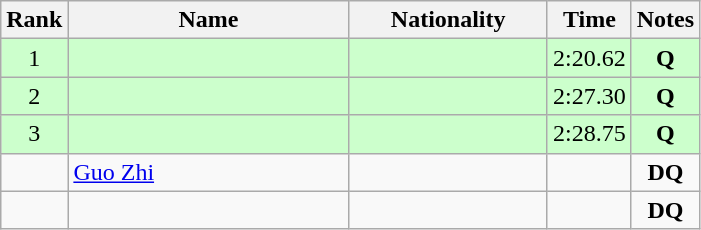<table class="wikitable sortable" style="text-align:center">
<tr>
<th>Rank</th>
<th style="width:180px">Name</th>
<th style="width:125px">Nationality</th>
<th>Time</th>
<th>Notes</th>
</tr>
<tr style="background:#cfc;">
<td>1</td>
<td style="text-align:left;"></td>
<td style="text-align:left;"></td>
<td>2:20.62</td>
<td><strong>Q</strong></td>
</tr>
<tr style="background:#cfc;">
<td>2</td>
<td style="text-align:left;"></td>
<td style="text-align:left;"></td>
<td>2:27.30</td>
<td><strong>Q</strong></td>
</tr>
<tr style="background:#cfc;">
<td>3</td>
<td style="text-align:left;"></td>
<td style="text-align:left;"></td>
<td>2:28.75</td>
<td><strong>Q</strong></td>
</tr>
<tr>
<td></td>
<td style="text-align:left;"><a href='#'>Guo Zhi</a></td>
<td style="text-align:left;"></td>
<td></td>
<td><strong>DQ</strong></td>
</tr>
<tr>
<td></td>
<td style="text-align:left;"></td>
<td style="text-align:left;"></td>
<td></td>
<td><strong>DQ</strong></td>
</tr>
</table>
